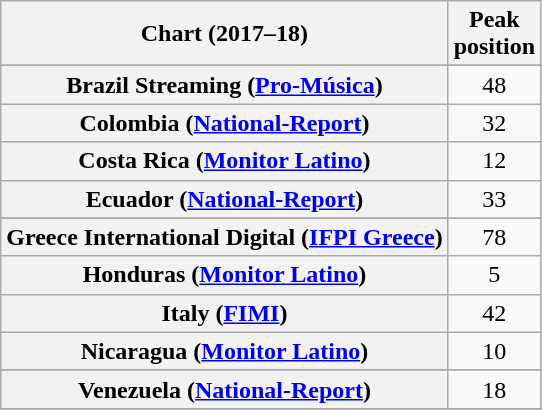<table class="wikitable sortable plainrowheaders">
<tr>
<th scope="col">Chart (2017–18)</th>
<th scope="col">Peak<br>position</th>
</tr>
<tr>
</tr>
<tr>
</tr>
<tr>
<th scope="row">Brazil Streaming (<a href='#'>Pro-Música</a>)</th>
<td style="text-align:center;">48</td>
</tr>
<tr>
<th scope="row">Colombia (<a href='#'>National-Report</a>)</th>
<td style="text-align:center;">32</td>
</tr>
<tr>
<th scope="row">Costa Rica (<a href='#'>Monitor Latino</a>)</th>
<td style="text-align:center;">12</td>
</tr>
<tr>
<th scope="row">Ecuador (<a href='#'>National-Report</a>)</th>
<td style="text-align:center;">33</td>
</tr>
<tr>
</tr>
<tr>
</tr>
<tr>
<th scope="row">Greece International Digital (<a href='#'>IFPI Greece</a>)</th>
<td style="text-align:center;">78</td>
</tr>
<tr>
<th scope="row">Honduras (<a href='#'>Monitor Latino</a>)</th>
<td style="text-align:center;">5</td>
</tr>
<tr>
<th scope="row">Italy (<a href='#'>FIMI</a>)</th>
<td style="text-align:center;">42</td>
</tr>
<tr>
<th scope="row">Nicaragua (<a href='#'>Monitor Latino</a>)</th>
<td style="text-align:center;">10</td>
</tr>
<tr>
</tr>
<tr>
</tr>
<tr>
<th scope="row">Venezuela (<a href='#'>National-Report</a>)</th>
<td style="text-align:center;">18</td>
</tr>
<tr>
</tr>
</table>
